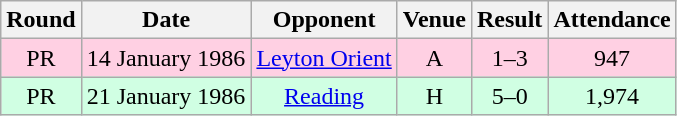<table class="wikitable" style="text-align:center">
<tr>
<th>Round</th>
<th>Date</th>
<th>Opponent</th>
<th>Venue</th>
<th>Result</th>
<th>Attendance</th>
</tr>
<tr style="background-color: #ffd0e3;">
<td>PR</td>
<td>14 January 1986</td>
<td><a href='#'>Leyton Orient</a></td>
<td>A</td>
<td>1–3</td>
<td>947</td>
</tr>
<tr style="background-color: #d0ffe3;">
<td>PR</td>
<td>21 January 1986</td>
<td><a href='#'>Reading</a></td>
<td>H</td>
<td>5–0</td>
<td>1,974</td>
</tr>
</table>
